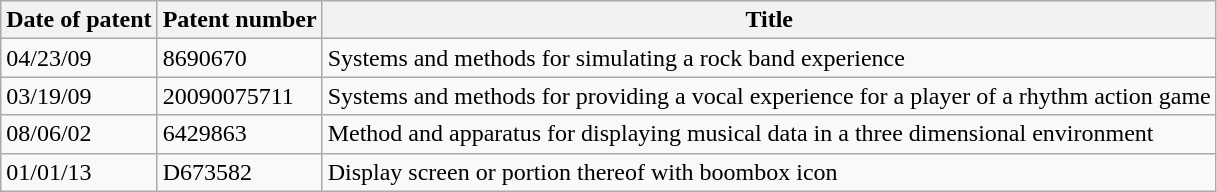<table class="wikitable sortable" border="1">
<tr>
<th scope="col">Date of patent</th>
<th scope="col">Patent number</th>
<th scope="col">Title</th>
</tr>
<tr>
<td>04/23/09</td>
<td>8690670</td>
<td>Systems and methods for simulating a rock band experience</td>
</tr>
<tr>
<td>03/19/09</td>
<td>20090075711</td>
<td>Systems and methods for providing a vocal experience for a player of a rhythm action game</td>
</tr>
<tr>
<td>08/06/02</td>
<td>6429863</td>
<td>Method and apparatus for displaying musical data in a three dimensional environment</td>
</tr>
<tr>
<td>01/01/13</td>
<td>D673582</td>
<td>Display screen or portion thereof with boombox icon</td>
</tr>
</table>
